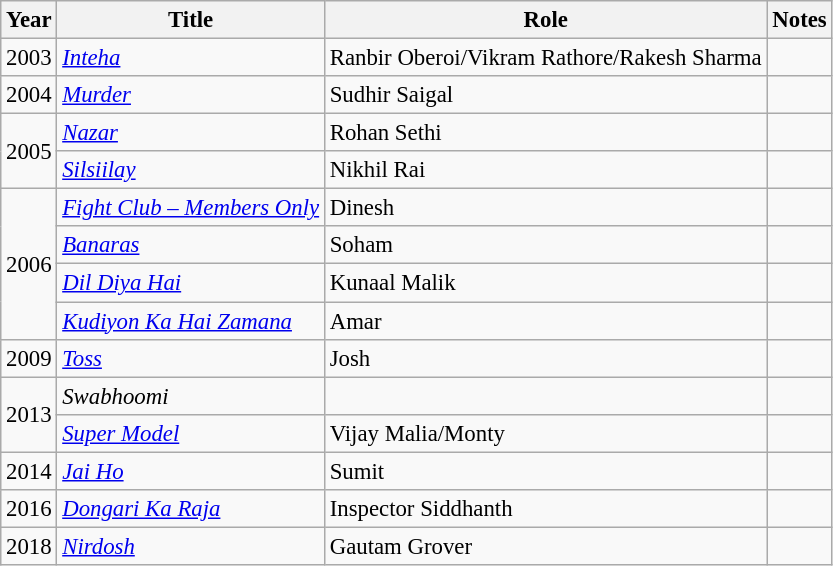<table class="wikitable" style="font-size: 95%;">
<tr>
<th>Year</th>
<th>Title</th>
<th>Role</th>
<th>Notes</th>
</tr>
<tr>
<td>2003</td>
<td><em><a href='#'>Inteha</a></em></td>
<td>Ranbir Oberoi/Vikram Rathore/Rakesh Sharma</td>
<td></td>
</tr>
<tr>
<td>2004</td>
<td><em><a href='#'>Murder</a></em></td>
<td>Sudhir Saigal</td>
<td></td>
</tr>
<tr>
<td rowspan="2">2005</td>
<td><em><a href='#'>Nazar</a></em></td>
<td>Rohan Sethi</td>
<td></td>
</tr>
<tr>
<td><em><a href='#'>Silsiilay</a></em></td>
<td>Nikhil Rai</td>
<td></td>
</tr>
<tr>
<td rowspan="4">2006</td>
<td><em><a href='#'>Fight Club – Members Only</a></em></td>
<td>Dinesh</td>
<td></td>
</tr>
<tr>
<td><em><a href='#'>Banaras</a></em></td>
<td>Soham</td>
<td></td>
</tr>
<tr>
<td><em><a href='#'>Dil Diya Hai</a></em></td>
<td>Kunaal Malik</td>
<td></td>
</tr>
<tr>
<td><em><a href='#'>Kudiyon Ka Hai Zamana</a></em></td>
<td>Amar</td>
<td></td>
</tr>
<tr>
<td>2009</td>
<td><em><a href='#'>Toss</a></em></td>
<td>Josh</td>
<td></td>
</tr>
<tr>
<td rowspan="2">2013</td>
<td><em>Swabhoomi</em></td>
<td></td>
<td></td>
</tr>
<tr>
<td><em><a href='#'>Super Model</a></em></td>
<td>Vijay Malia/Monty</td>
<td></td>
</tr>
<tr>
<td>2014</td>
<td><em><a href='#'>Jai Ho</a></em></td>
<td>Sumit</td>
<td></td>
</tr>
<tr>
<td>2016</td>
<td><em><a href='#'>Dongari Ka Raja</a></em></td>
<td>Inspector Siddhanth</td>
<td></td>
</tr>
<tr>
<td>2018</td>
<td><em><a href='#'>Nirdosh</a></em></td>
<td>Gautam Grover</td>
<td></td>
</tr>
</table>
